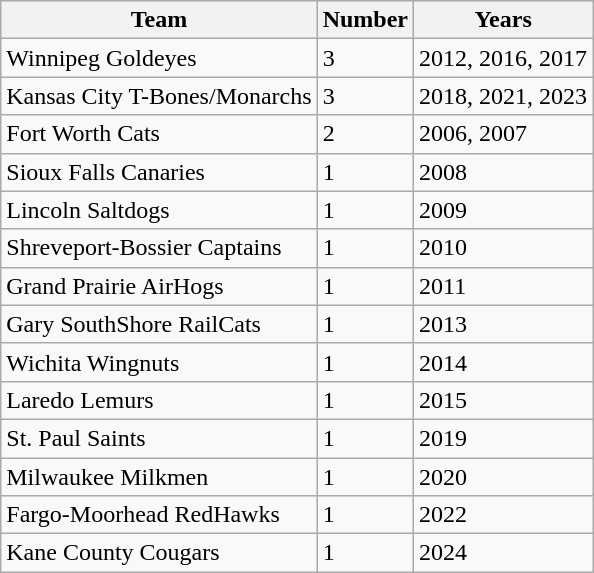<table class="wikitable">
<tr>
<th>Team</th>
<th>Number</th>
<th>Years</th>
</tr>
<tr>
<td>Winnipeg Goldeyes</td>
<td>3</td>
<td>2012, 2016, 2017</td>
</tr>
<tr>
<td>Kansas City T-Bones/Monarchs</td>
<td>3</td>
<td>2018, 2021, 2023</td>
</tr>
<tr>
<td>Fort Worth Cats</td>
<td>2</td>
<td>2006, 2007</td>
</tr>
<tr>
<td>Sioux Falls Canaries</td>
<td>1</td>
<td>2008</td>
</tr>
<tr>
<td>Lincoln Saltdogs</td>
<td>1</td>
<td>2009</td>
</tr>
<tr>
<td>Shreveport-Bossier Captains</td>
<td>1</td>
<td>2010</td>
</tr>
<tr>
<td>Grand Prairie AirHogs</td>
<td>1</td>
<td>2011</td>
</tr>
<tr>
<td>Gary SouthShore RailCats</td>
<td>1</td>
<td>2013</td>
</tr>
<tr>
<td>Wichita Wingnuts</td>
<td>1</td>
<td>2014</td>
</tr>
<tr>
<td>Laredo Lemurs</td>
<td>1</td>
<td>2015</td>
</tr>
<tr>
<td>St. Paul Saints</td>
<td>1</td>
<td>2019</td>
</tr>
<tr>
<td>Milwaukee Milkmen</td>
<td>1</td>
<td>2020</td>
</tr>
<tr>
<td>Fargo-Moorhead RedHawks</td>
<td>1</td>
<td>2022</td>
</tr>
<tr>
<td>Kane County Cougars</td>
<td>1</td>
<td>2024</td>
</tr>
</table>
